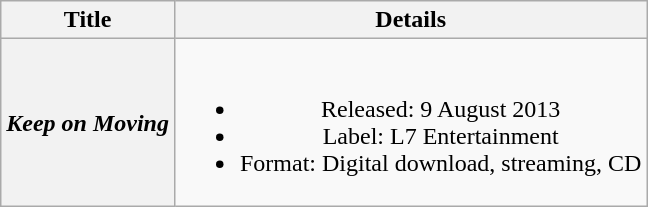<table class="wikitable plainrowheaders" style="text-align:center;">
<tr>
<th>Title</th>
<th>Details</th>
</tr>
<tr>
<th scope="row"><em>Keep on Moving</em><br></th>
<td><br><ul><li>Released: 9 August 2013</li><li>Label: L7 Entertainment</li><li>Format: Digital download, streaming, CD</li></ul></td>
</tr>
</table>
